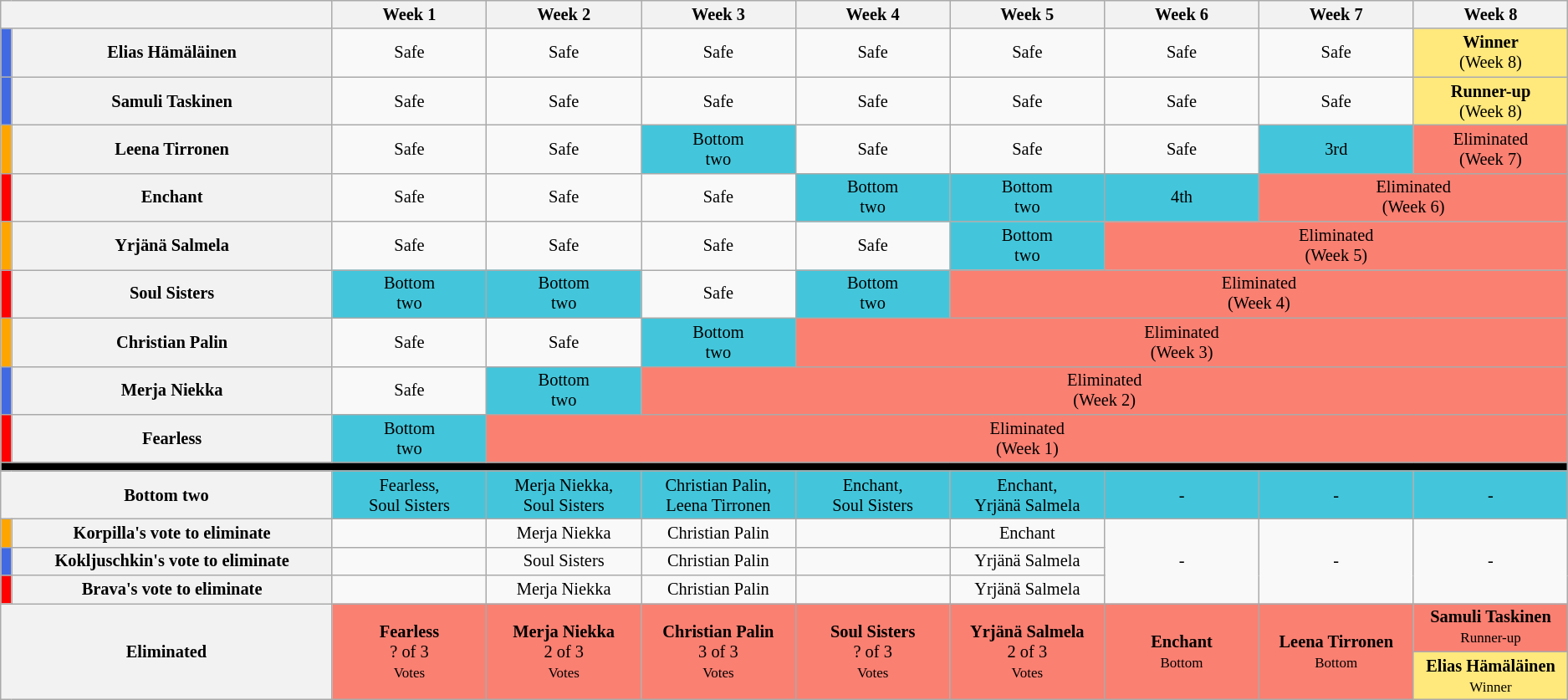<table class="wikitable" style="text-align:center; font-size:85%">
<tr>
<th style="width:15%" colspan=2></th>
<th style="width:7%">Week 1</th>
<th style="width:7%">Week 2</th>
<th style="width:7%">Week 3</th>
<th style="width:7%">Week 4</th>
<th style="width:7%">Week 5</th>
<th style="width:7%">Week 6</th>
<th style="width:7%">Week 7</th>
<th style="width:7%">Week 8</th>
</tr>
<tr>
<th style="background:#4169E1"></th>
<th>Elias Hämäläinen</th>
<td style="background:#">Safe</td>
<td>Safe</td>
<td style="background:#">Safe</td>
<td>Safe</td>
<td style="background:#">Safe</td>
<td>Safe</td>
<td>Safe</td>
<td style="background:#FFE87C"><strong>Winner</strong><br>(Week 8)</td>
</tr>
<tr>
<th style="background:#4169E1"></th>
<th>Samuli Taskinen</th>
<td>Safe</td>
<td>Safe</td>
<td>Safe</td>
<td>Safe</td>
<td>Safe</td>
<td>Safe</td>
<td style="background:#">Safe</td>
<td style="background:#FFE87C"><strong>Runner-up</strong><br>(Week 8)</td>
</tr>
<tr>
<th style="background:#FFA500"></th>
<th>Leena Tirronen</th>
<td>Safe</td>
<td>Safe</td>
<td style="background:#43C6DB">Bottom<br>two</td>
<td>Safe</td>
<td>Safe</td>
<td>Safe</td>
<td style="background:#43C6DB">3rd</td>
<td style="background:#FA8072">Eliminated<br>(Week 7)</td>
</tr>
<tr>
<th style="background:#FF0000"></th>
<th>Enchant</th>
<td>Safe</td>
<td>Safe</td>
<td>Safe</td>
<td style="background:#43C6DB">Bottom<br>two</td>
<td style="background:#43C6DB">Bottom<br>two</td>
<td style="background:#43C6DB">4th</td>
<td style="background:#FA8072" colspan=2>Eliminated<br>(Week 6)</td>
</tr>
<tr>
<th style="background:#FFA500"></th>
<th>Yrjänä Salmela</th>
<td>Safe</td>
<td>Safe</td>
<td>Safe</td>
<td>Safe</td>
<td style="background:#43C6DB">Bottom<br>two</td>
<td style="background:#FA8072" colspan=3>Eliminated<br>(Week 5)</td>
</tr>
<tr>
<th style="background:#FF0000"></th>
<th>Soul Sisters</th>
<td style="background:#43C6DB">Bottom<br>two</td>
<td style="background:#43C6DB">Bottom<br>two</td>
<td>Safe</td>
<td style="background:#43C6DB">Bottom<br>two</td>
<td style="background:#FA8072" colspan=4>Eliminated<br>(Week 4)</td>
</tr>
<tr>
<th style="background:#FFA500"></th>
<th>Christian Palin</th>
<td>Safe</td>
<td>Safe</td>
<td style="background:#43C6DB">Bottom<br>two</td>
<td style="background:#FA8072" colspan=5>Eliminated<br>(Week 3)</td>
</tr>
<tr>
<th style="background:#4169E1"></th>
<th>Merja Niekka</th>
<td>Safe</td>
<td style="background:#43C6DB">Bottom<br>two</td>
<td style="background:#FA8072" colspan=6>Eliminated<br>(Week 2)</td>
</tr>
<tr>
<th style="background:#FF0000"></th>
<th>Fearless</th>
<td style="background:#43C6DB">Bottom<br>two</td>
<td style="background:#FA8072" colspan=7>Eliminated<br>(Week 1)</td>
</tr>
<tr>
<td style="background:#000000" colspan=10></td>
</tr>
<tr>
<th colspan=2>Bottom two</th>
<td style="background:#43C6DB">Fearless,<br>Soul Sisters</td>
<td style="background:#43C6DB">Merja Niekka,<br>Soul Sisters</td>
<td style="background:#43C6DB">Christian Palin,<br>Leena Tirronen</td>
<td style="background:#43C6DB">Enchant,<br>Soul Sisters</td>
<td style="background:#43C6DB">Enchant,<br>Yrjänä Salmela</td>
<td style="background:#43C6DB">-</td>
<td style="background:#43C6DB">-</td>
<td style="background:#43C6DB">-</td>
</tr>
<tr>
<th style="background:#FFA500"></th>
<th>Korpilla's vote to eliminate</th>
<td></td>
<td>Merja Niekka</td>
<td>Christian Palin</td>
<td></td>
<td>Enchant</td>
<td rowspan=3>-</td>
<td rowspan=3>-</td>
<td rowspan=3>-</td>
</tr>
<tr>
<th style="background:#4169E1"></th>
<th>Kokljuschkin's vote to eliminate</th>
<td></td>
<td>Soul Sisters</td>
<td>Christian Palin</td>
<td></td>
<td>Yrjänä Salmela</td>
</tr>
<tr>
<th style="background:#FF0000"></th>
<th>Brava's vote to eliminate</th>
<td></td>
<td>Merja Niekka</td>
<td>Christian Palin</td>
<td></td>
<td>Yrjänä Salmela</td>
</tr>
<tr>
<th colspan=2 rowspan=2>Eliminated</th>
<td style="background:#FA8072" rowspan=2><strong>Fearless</strong><br>? of 3<br><small>Votes</small></td>
<td style="background:#FA8072" rowspan=2><strong>Merja Niekka</strong><br>2 of 3<br><small>Votes</small></td>
<td style="background:#FA8072" rowspan=2><strong>Christian Palin</strong><br>3 of 3<br><small>Votes</small></td>
<td style="background:#FA8072" rowspan=2><strong>Soul Sisters</strong><br>? of 3<br><small>Votes</small></td>
<td style="background:#FA8072" rowspan=2><strong>Yrjänä Salmela</strong><br>2 of 3<br><small>Votes</small></td>
<td style="background:#FA8072" rowspan=2><strong>Enchant</strong><br><small>Bottom</small></td>
<td style="background:#FA8072" rowspan=2><strong>Leena Tirronen</strong><br><small>Bottom</small></td>
<td style="background:#FA8072"><strong>Samuli Taskinen</strong><br><small>Runner-up</small></td>
</tr>
<tr>
<td style="background:#FFE87C"><strong>Elias Hämäläinen</strong><br><small>Winner</small></td>
</tr>
</table>
